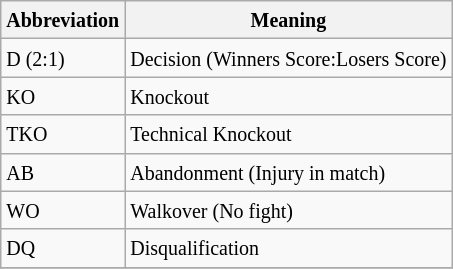<table class="wikitable">
<tr>
<th><small>Abbreviation</small></th>
<th><small>Meaning</small></th>
</tr>
<tr>
<td><small>D (2:1)</small></td>
<td><small>Decision (Winners Score:Losers Score)</small></td>
</tr>
<tr>
<td><small>KO</small></td>
<td><small>Knockout</small></td>
</tr>
<tr>
<td><small>TKO</small></td>
<td><small>Technical Knockout</small></td>
</tr>
<tr>
<td><small>AB</small></td>
<td><small>Abandonment (Injury in match)</small></td>
</tr>
<tr>
<td><small>WO</small></td>
<td><small>Walkover (No fight)</small></td>
</tr>
<tr>
<td><small>DQ</small></td>
<td><small>Disqualification</small></td>
</tr>
<tr>
</tr>
</table>
